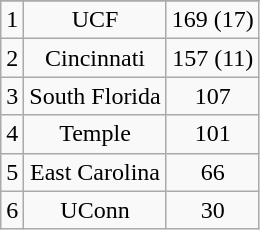<table class="wikitable" style="display: inline-table;">
<tr align="center">
</tr>
<tr align="center">
<td>1</td>
<td>UCF</td>
<td>169 (17)</td>
</tr>
<tr align="center">
<td>2</td>
<td>Cincinnati</td>
<td>157 (11)</td>
</tr>
<tr align="center">
<td>3</td>
<td>South Florida</td>
<td>107</td>
</tr>
<tr align="center">
<td>4</td>
<td>Temple</td>
<td>101</td>
</tr>
<tr align="center">
<td>5</td>
<td>East Carolina</td>
<td>66</td>
</tr>
<tr align="center">
<td>6</td>
<td>UConn</td>
<td>30</td>
</tr>
</table>
